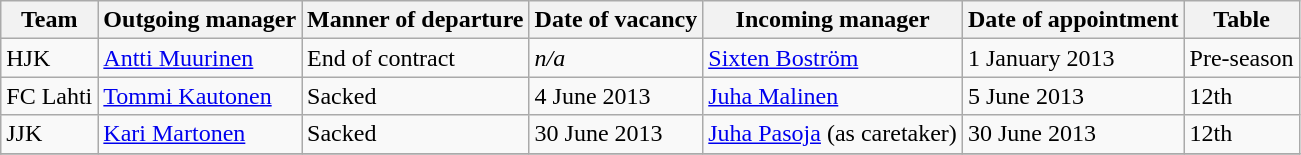<table class="wikitable">
<tr>
<th>Team</th>
<th>Outgoing manager</th>
<th>Manner of departure</th>
<th>Date of vacancy</th>
<th>Incoming manager</th>
<th>Date of appointment</th>
<th>Table</th>
</tr>
<tr>
<td>HJK</td>
<td> <a href='#'>Antti Muurinen</a></td>
<td>End of contract</td>
<td><em>n/a</em></td>
<td> <a href='#'>Sixten Boström</a></td>
<td>1 January 2013</td>
<td>Pre-season</td>
</tr>
<tr>
<td>FC Lahti</td>
<td> <a href='#'>Tommi Kautonen</a></td>
<td>Sacked</td>
<td>4 June 2013</td>
<td> <a href='#'>Juha Malinen</a></td>
<td>5 June 2013</td>
<td>12th</td>
</tr>
<tr>
<td>JJK</td>
<td> <a href='#'>Kari Martonen</a></td>
<td>Sacked</td>
<td>30 June 2013</td>
<td> <a href='#'>Juha Pasoja</a> (as caretaker)</td>
<td>30 June 2013</td>
<td>12th</td>
</tr>
<tr>
</tr>
</table>
